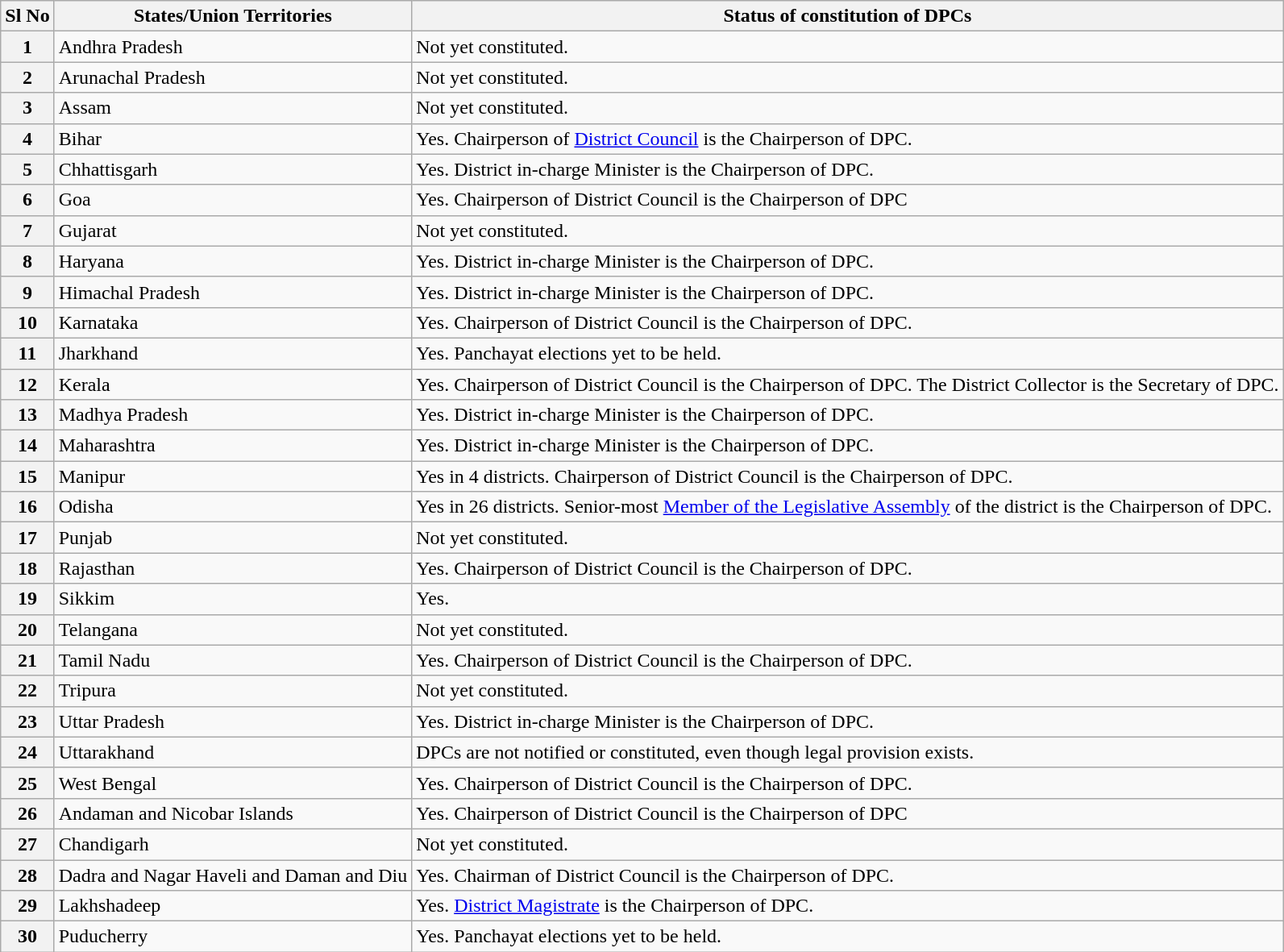<table class = "wikitable">
<tr>
<th>Sl No</th>
<th>States/Union Territories</th>
<th>Status of constitution of DPCs</th>
</tr>
<tr>
<th>1</th>
<td>Andhra Pradesh</td>
<td>Not yet constituted.</td>
</tr>
<tr>
<th>2</th>
<td>Arunachal Pradesh</td>
<td>Not yet constituted.</td>
</tr>
<tr>
<th>3</th>
<td>Assam</td>
<td>Not yet constituted.</td>
</tr>
<tr>
<th>4</th>
<td>Bihar</td>
<td>Yes. Chairperson of <a href='#'>District Council</a> is the Chairperson of DPC.</td>
</tr>
<tr>
<th>5</th>
<td>Chhattisgarh</td>
<td>Yes. District in-charge Minister is the Chairperson of DPC.</td>
</tr>
<tr>
<th>6</th>
<td>Goa</td>
<td>Yes. Chairperson of District Council is the Chairperson of DPC</td>
</tr>
<tr>
<th>7</th>
<td>Gujarat</td>
<td>Not yet constituted.</td>
</tr>
<tr>
<th>8</th>
<td>Haryana</td>
<td>Yes. District in-charge Minister is the Chairperson of DPC.</td>
</tr>
<tr>
<th>9</th>
<td>Himachal Pradesh</td>
<td>Yes. District in-charge Minister is the Chairperson of DPC.</td>
</tr>
<tr>
<th>10</th>
<td>Karnataka</td>
<td>Yes. Chairperson of District Council is the Chairperson of DPC.</td>
</tr>
<tr>
<th>11</th>
<td>Jharkhand</td>
<td>Yes. Panchayat elections yet to be held.</td>
</tr>
<tr>
<th>12</th>
<td>Kerala</td>
<td>Yes. Chairperson of District Council is the Chairperson of DPC. The District Collector is the Secretary of DPC.</td>
</tr>
<tr>
<th>13</th>
<td>Madhya Pradesh</td>
<td>Yes. District in-charge Minister is the Chairperson of DPC.</td>
</tr>
<tr>
<th>14</th>
<td>Maharashtra</td>
<td>Yes. District in-charge Minister is the Chairperson of DPC.</td>
</tr>
<tr>
<th>15</th>
<td>Manipur</td>
<td>Yes in 4 districts. Chairperson of District Council is the Chairperson of DPC.</td>
</tr>
<tr>
<th>16</th>
<td>Odisha</td>
<td>Yes in 26 districts. Senior-most <a href='#'>Member of the Legislative Assembly</a> of the district is the Chairperson of DPC.</td>
</tr>
<tr>
<th>17</th>
<td>Punjab</td>
<td>Not yet constituted.</td>
</tr>
<tr>
<th>18</th>
<td>Rajasthan</td>
<td>Yes. Chairperson of District Council is the Chairperson of DPC.</td>
</tr>
<tr>
<th>19</th>
<td>Sikkim</td>
<td>Yes.</td>
</tr>
<tr>
<th>20</th>
<td>Telangana</td>
<td>Not yet constituted.</td>
</tr>
<tr>
<th>21</th>
<td>Tamil Nadu</td>
<td>Yes. Chairperson of District Council is the Chairperson of DPC.</td>
</tr>
<tr>
<th>22</th>
<td>Tripura</td>
<td>Not yet constituted.</td>
</tr>
<tr>
<th>23</th>
<td>Uttar Pradesh</td>
<td>Yes. District in-charge Minister is the Chairperson of DPC.</td>
</tr>
<tr>
<th>24</th>
<td>Uttarakhand</td>
<td>DPCs are not notified or constituted, even though legal provision exists.</td>
</tr>
<tr>
<th>25</th>
<td>West Bengal</td>
<td>Yes. Chairperson of District Council is the Chairperson of DPC.</td>
</tr>
<tr>
<th>26</th>
<td>Andaman and Nicobar Islands</td>
<td>Yes. Chairperson of District Council is the Chairperson of DPC</td>
</tr>
<tr>
<th>27</th>
<td>Chandigarh</td>
<td>Not yet constituted.</td>
</tr>
<tr>
<th>28</th>
<td>Dadra and Nagar Haveli and Daman and Diu</td>
<td>Yes. Chairman of District Council is the Chairperson of DPC.</td>
</tr>
<tr>
<th>29</th>
<td>Lakhshadeep</td>
<td>Yes. <a href='#'>District Magistrate</a> is the Chairperson of DPC.</td>
</tr>
<tr>
<th>30</th>
<td>Puducherry</td>
<td>Yes. Panchayat elections yet to be held.</td>
</tr>
</table>
